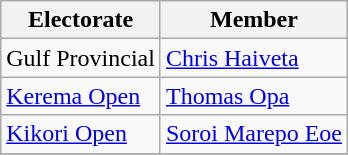<table class="wikitable">
<tr>
<th><strong>Electorate</strong></th>
<th><strong>Member</strong></th>
</tr>
<tr>
<td>Gulf Provincial</td>
<td><a href='#'>Chris Haiveta</a></td>
</tr>
<tr>
<td><a href='#'>Kerema Open</a></td>
<td><a href='#'>Thomas Opa</a></td>
</tr>
<tr>
<td><a href='#'>Kikori Open</a></td>
<td><a href='#'>Soroi Marepo Eoe</a></td>
</tr>
<tr>
</tr>
</table>
